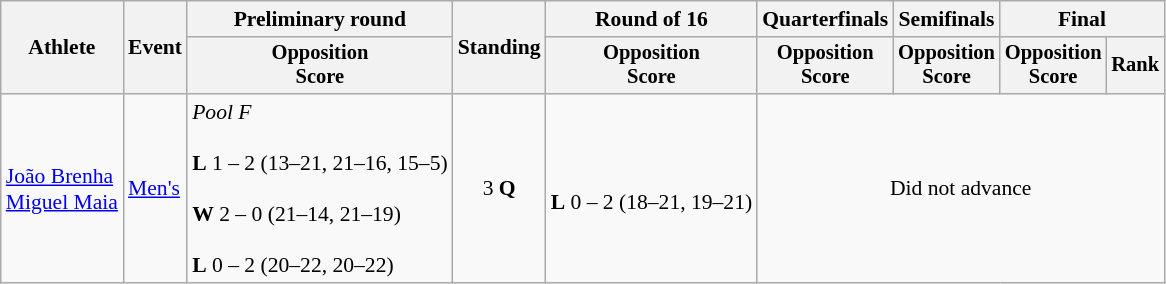<table class=wikitable style="font-size:90%">
<tr>
<th rowspan="2">Athlete</th>
<th rowspan="2">Event</th>
<th>Preliminary round</th>
<th rowspan="2">Standing</th>
<th>Round of 16</th>
<th>Quarterfinals</th>
<th>Semifinals</th>
<th colspan=2>Final</th>
</tr>
<tr style="font-size:95%">
<th>Opposition<br>Score</th>
<th>Opposition<br>Score</th>
<th>Opposition<br>Score</th>
<th>Opposition<br>Score</th>
<th>Opposition<br>Score</th>
<th>Rank</th>
</tr>
<tr align=center>
<td align=left><a href='#'>João Brenha</a><br><a href='#'>Miguel Maia</a></td>
<td align=left><a href='#'>Men's</a></td>
<td align=left><em>Pool F</em><br><br><strong>L</strong> 1 – 2 (13–21, 21–16, 15–5)<br><br><strong>W</strong> 2 – 0 (21–14, 21–19)<br><br><strong>L</strong> 0 – 2 (20–22, 20–22)</td>
<td>3 <strong>Q</strong></td>
<td><br><strong>L</strong> 0 – 2 (18–21, 19–21)</td>
<td colspan=4>Did not advance</td>
</tr>
</table>
